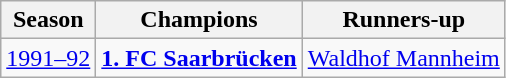<table class="wikitable">
<tr>
<th>Season</th>
<th>Champions</th>
<th>Runners-up</th>
</tr>
<tr>
<td><a href='#'>1991–92</a></td>
<td><strong><a href='#'>1. FC Saarbrücken</a></strong></td>
<td><a href='#'>Waldhof Mannheim</a></td>
</tr>
</table>
